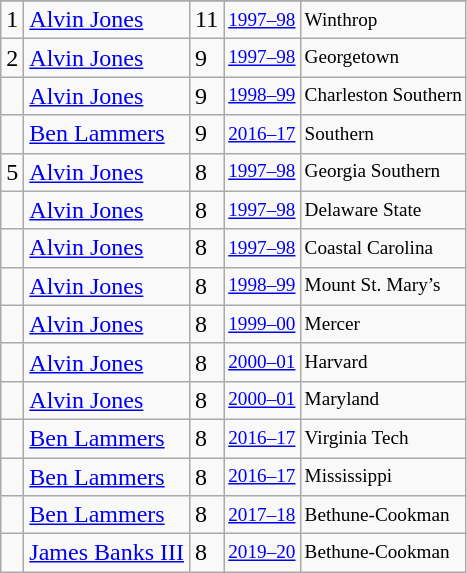<table class="wikitable">
<tr>
</tr>
<tr>
<td>1</td>
<td><a href='#'>Alvin Jones</a></td>
<td>11</td>
<td style="font-size:80%;"><a href='#'>1997–98</a></td>
<td style="font-size:80%;">Winthrop</td>
</tr>
<tr>
<td>2</td>
<td><a href='#'>Alvin Jones</a></td>
<td>9</td>
<td style="font-size:80%;"><a href='#'>1997–98</a></td>
<td style="font-size:80%;">Georgetown</td>
</tr>
<tr>
<td></td>
<td><a href='#'>Alvin Jones</a></td>
<td>9</td>
<td style="font-size:80%;"><a href='#'>1998–99</a></td>
<td style="font-size:80%;">Charleston Southern</td>
</tr>
<tr>
<td></td>
<td><a href='#'>Ben Lammers</a></td>
<td>9</td>
<td style="font-size:80%;"><a href='#'>2016–17</a></td>
<td style="font-size:80%;">Southern</td>
</tr>
<tr>
<td>5</td>
<td><a href='#'>Alvin Jones</a></td>
<td>8</td>
<td style="font-size:80%;"><a href='#'>1997–98</a></td>
<td style="font-size:80%;">Georgia Southern</td>
</tr>
<tr>
<td></td>
<td><a href='#'>Alvin Jones</a></td>
<td>8</td>
<td style="font-size:80%;"><a href='#'>1997–98</a></td>
<td style="font-size:80%;">Delaware State</td>
</tr>
<tr>
<td></td>
<td><a href='#'>Alvin Jones</a></td>
<td>8</td>
<td style="font-size:80%;"><a href='#'>1997–98</a></td>
<td style="font-size:80%;">Coastal Carolina</td>
</tr>
<tr>
<td></td>
<td><a href='#'>Alvin Jones</a></td>
<td>8</td>
<td style="font-size:80%;"><a href='#'>1998–99</a></td>
<td style="font-size:80%;">Mount St. Mary’s</td>
</tr>
<tr>
<td></td>
<td><a href='#'>Alvin Jones</a></td>
<td>8</td>
<td style="font-size:80%;"><a href='#'>1999–00</a></td>
<td style="font-size:80%;">Mercer</td>
</tr>
<tr>
<td></td>
<td><a href='#'>Alvin Jones</a></td>
<td>8</td>
<td style="font-size:80%;"><a href='#'>2000–01</a></td>
<td style="font-size:80%;">Harvard</td>
</tr>
<tr>
<td></td>
<td><a href='#'>Alvin Jones</a></td>
<td>8</td>
<td style="font-size:80%;"><a href='#'>2000–01</a></td>
<td style="font-size:80%;">Maryland</td>
</tr>
<tr>
<td></td>
<td><a href='#'>Ben Lammers</a></td>
<td>8</td>
<td style="font-size:80%;"><a href='#'>2016–17</a></td>
<td style="font-size:80%;">Virginia Tech</td>
</tr>
<tr>
<td></td>
<td><a href='#'>Ben Lammers</a></td>
<td>8</td>
<td style="font-size:80%;"><a href='#'>2016–17</a></td>
<td style="font-size:80%;">Mississippi</td>
</tr>
<tr>
<td></td>
<td><a href='#'>Ben Lammers</a></td>
<td>8</td>
<td style="font-size:80%;"><a href='#'>2017–18</a></td>
<td style="font-size:80%;">Bethune-Cookman</td>
</tr>
<tr>
<td></td>
<td><a href='#'>James Banks III</a></td>
<td>8</td>
<td style="font-size:80%;"><a href='#'>2019–20</a></td>
<td style="font-size:80%;">Bethune-Cookman</td>
</tr>
</table>
